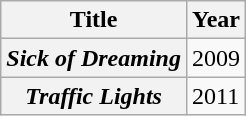<table class="wikitable plainrowheaders">
<tr>
<th scope="col">Title</th>
<th scope="col">Year</th>
</tr>
<tr>
<th scope="row"><em>Sick of Dreaming</em></th>
<td>2009</td>
</tr>
<tr>
<th scope="row"><em>Traffic Lights</em></th>
<td>2011</td>
</tr>
</table>
